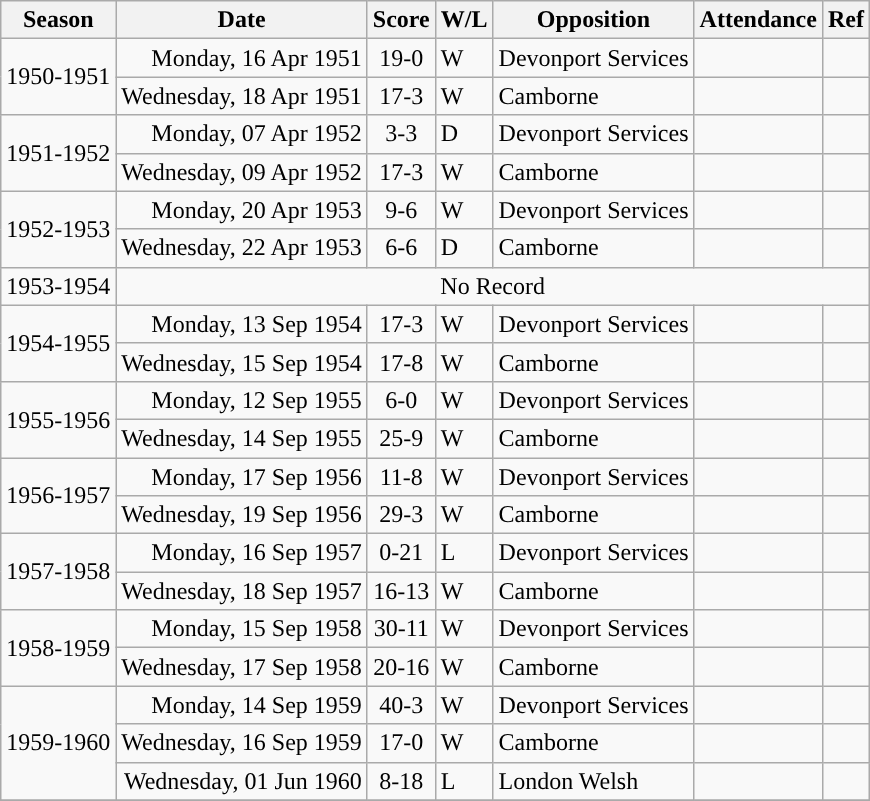<table class="wikitable">
<tr>
<th>Season</th>
<th>Date</th>
<th>Score</th>
<th>W/L</th>
<th>Opposition</th>
<th>Attendance</th>
<th>Ref</th>
</tr>
<tr>
<td rowspan=2>1950-1951</td>
<td style="text-align:right;">Monday, 16 Apr 1951</td>
<td style="text-align:center;">19-0</td>
<td style="text-align:left;">W</td>
<td>Devonport Services</td>
<td></td>
</tr>
<tr>
<td style="text-align:right;">Wednesday, 18 Apr 1951</td>
<td style="text-align:center;">17-3</td>
<td style="text-align:left;">W</td>
<td>Camborne</td>
<td></td>
<td></td>
</tr>
<tr>
<td rowspan=2>1951-1952</td>
<td style="text-align:right;">Monday, 07 Apr 1952</td>
<td style="text-align:center;">3-3</td>
<td style="text-align:left;">D</td>
<td>Devonport Services</td>
<td></td>
</tr>
<tr>
<td style="text-align:right;">Wednesday, 09 Apr 1952</td>
<td style="text-align:center;">17-3</td>
<td style="text-align:left;">W</td>
<td>Camborne</td>
<td></td>
<td></td>
</tr>
<tr>
<td rowspan=2>1952-1953</td>
<td style="text-align:right;">Monday, 20 Apr 1953</td>
<td style="text-align:center;">9-6</td>
<td style="text-align:left;">W</td>
<td>Devonport Services</td>
<td></td>
</tr>
<tr>
<td style="text-align:right;">Wednesday, 22 Apr 1953</td>
<td style="text-align:center;">6-6</td>
<td style="text-align:left;">D</td>
<td>Camborne</td>
<td></td>
<td></td>
</tr>
<tr>
<td>1953-1954</td>
<td align=center colspan="7">No Record</td>
</tr>
<tr>
<td rowspan=2>1954-1955</td>
<td style="text-align:right;">Monday, 13 Sep 1954</td>
<td style="text-align:center;">17-3</td>
<td style="text-align:left;">W</td>
<td>Devonport Services</td>
<td></td>
<td></td>
</tr>
<tr>
<td style="text-align:right;">Wednesday, 15 Sep 1954</td>
<td style="text-align:center;">17-8</td>
<td style="text-align:left;">W</td>
<td>Camborne</td>
<td></td>
<td></td>
</tr>
<tr>
<td rowspan=2>1955-1956</td>
<td style="text-align:right;">Monday, 12 Sep 1955</td>
<td style="text-align:center;">6-0</td>
<td style="text-align:left;">W</td>
<td>Devonport Services</td>
<td></td>
</tr>
<tr>
<td style="text-align:right;">Wednesday, 14 Sep 1955</td>
<td style="text-align:center;">25-9</td>
<td style="text-align:left;">W</td>
<td>Camborne</td>
<td></td>
<td></td>
</tr>
<tr>
<td rowspan=2>1956-1957</td>
<td style="text-align:right;">Monday, 17 Sep 1956</td>
<td style="text-align:center;">11-8</td>
<td style="text-align:left;">W</td>
<td>Devonport Services</td>
<td></td>
</tr>
<tr>
<td style="text-align:right;">Wednesday, 19 Sep 1956</td>
<td style="text-align:center;">29-3</td>
<td style="text-align:left;">W</td>
<td>Camborne</td>
<td></td>
<td></td>
</tr>
<tr>
<td rowspan=2>1957-1958</td>
<td style="text-align:right;">Monday, 16 Sep 1957</td>
<td style="text-align:center;">0-21</td>
<td style="text-align:left;">L</td>
<td>Devonport Services</td>
<td></td>
</tr>
<tr>
<td style="text-align:right;">Wednesday, 18 Sep 1957</td>
<td style="text-align:center;">16-13</td>
<td style="text-align:left;">W</td>
<td>Camborne</td>
<td></td>
<td></td>
</tr>
<tr>
<td rowspan=2>1958-1959</td>
<td style="text-align:right;">Monday, 15 Sep 1958</td>
<td style="text-align:center;">30-11</td>
<td style="text-align:left;">W</td>
<td>Devonport Services</td>
<td></td>
</tr>
<tr>
<td style="text-align:right;">Wednesday, 17 Sep 1958</td>
<td style="text-align:center;">20-16</td>
<td style="text-align:left;">W</td>
<td>Camborne</td>
<td></td>
<td></td>
</tr>
<tr>
<td rowspan=3>1959-1960</td>
<td style="text-align:right;">Monday, 14 Sep 1959</td>
<td style="text-align:center;">40-3</td>
<td style="text-align:left;">W</td>
<td>Devonport Services</td>
<td></td>
</tr>
<tr>
<td style="text-align:right;">Wednesday, 16 Sep 1959</td>
<td style="text-align:center;">17-0</td>
<td style="text-align:left;">W</td>
<td>Camborne</td>
<td></td>
<td></td>
</tr>
<tr>
<td style="text-align:right;">Wednesday, 01 Jun 1960</td>
<td style="text-align:center;">8-18</td>
<td style="text-align:left;">L</td>
<td>London Welsh</td>
<td></td>
<td></td>
</tr>
<tr>
</tr>
</table>
